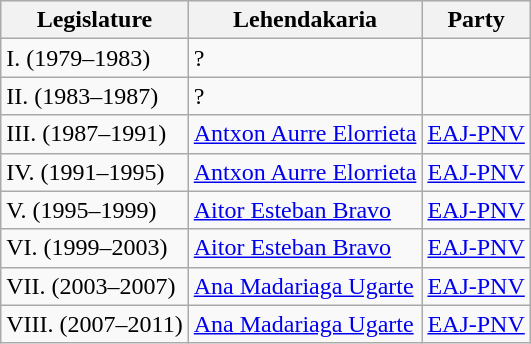<table class="wikitable">
<tr style="background:#efefef;">
<th>Legislature</th>
<th>Lehendakaria</th>
<th>Party</th>
</tr>
<tr>
<td>I. (1979–1983)</td>
<td>?</td>
<td></td>
</tr>
<tr>
<td>II. (1983–1987)</td>
<td>?</td>
<td></td>
</tr>
<tr>
<td>III. (1987–1991)</td>
<td><a href='#'>Antxon Aurre Elorrieta</a></td>
<td><a href='#'>EAJ-PNV</a></td>
</tr>
<tr>
<td>IV. (1991–1995)</td>
<td><a href='#'>Antxon Aurre Elorrieta</a></td>
<td><a href='#'>EAJ-PNV</a></td>
</tr>
<tr>
<td>V. (1995–1999)</td>
<td><a href='#'>Aitor Esteban Bravo</a></td>
<td><a href='#'>EAJ-PNV</a></td>
</tr>
<tr>
<td>VI. (1999–2003)</td>
<td><a href='#'>Aitor Esteban Bravo</a></td>
<td><a href='#'>EAJ-PNV</a></td>
</tr>
<tr>
<td>VII. (2003–2007)</td>
<td><a href='#'>Ana Madariaga Ugarte</a></td>
<td><a href='#'>EAJ-PNV</a></td>
</tr>
<tr>
<td>VIII. (2007–2011)</td>
<td><a href='#'>Ana Madariaga Ugarte</a></td>
<td><a href='#'>EAJ-PNV</a></td>
</tr>
</table>
